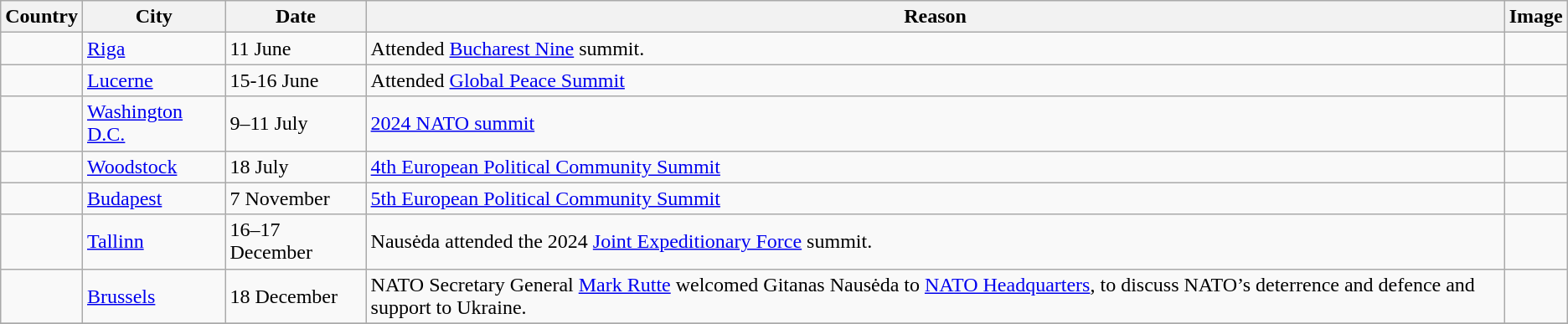<table class="wikitable sortable">
<tr>
<th>Country</th>
<th>City</th>
<th>Date</th>
<th>Reason</th>
<th>Image</th>
</tr>
<tr>
<td></td>
<td><a href='#'>Riga</a></td>
<td>11 June</td>
<td>Attended <a href='#'>Bucharest Nine</a> summit.</td>
<td></td>
</tr>
<tr>
<td></td>
<td><a href='#'>Lucerne</a></td>
<td>15-16 June</td>
<td>Attended <a href='#'>Global Peace Summit</a></td>
<td></td>
</tr>
<tr>
<td></td>
<td><a href='#'>Washington D.C.</a></td>
<td>9–11 July</td>
<td><a href='#'>2024 NATO summit</a></td>
<td></td>
</tr>
<tr>
<td></td>
<td><a href='#'>Woodstock</a></td>
<td>18 July</td>
<td><a href='#'>4th European Political Community Summit</a></td>
<td></td>
</tr>
<tr>
<td></td>
<td><a href='#'>Budapest</a></td>
<td>7 November</td>
<td><a href='#'>5th European Political Community Summit</a></td>
<td></td>
</tr>
<tr>
<td></td>
<td><a href='#'>Tallinn</a></td>
<td>16–17 December</td>
<td>Nausėda attended the 2024 <a href='#'>Joint Expeditionary Force</a> summit.</td>
<td></td>
</tr>
<tr>
<td></td>
<td><a href='#'>Brussels</a></td>
<td>18 December</td>
<td>NATO Secretary General <a href='#'>Mark Rutte</a> welcomed Gitanas Nausėda to <a href='#'>NATO Headquarters</a>, to discuss NATO’s deterrence and defence and support to Ukraine.</td>
<td></td>
</tr>
<tr>
</tr>
</table>
